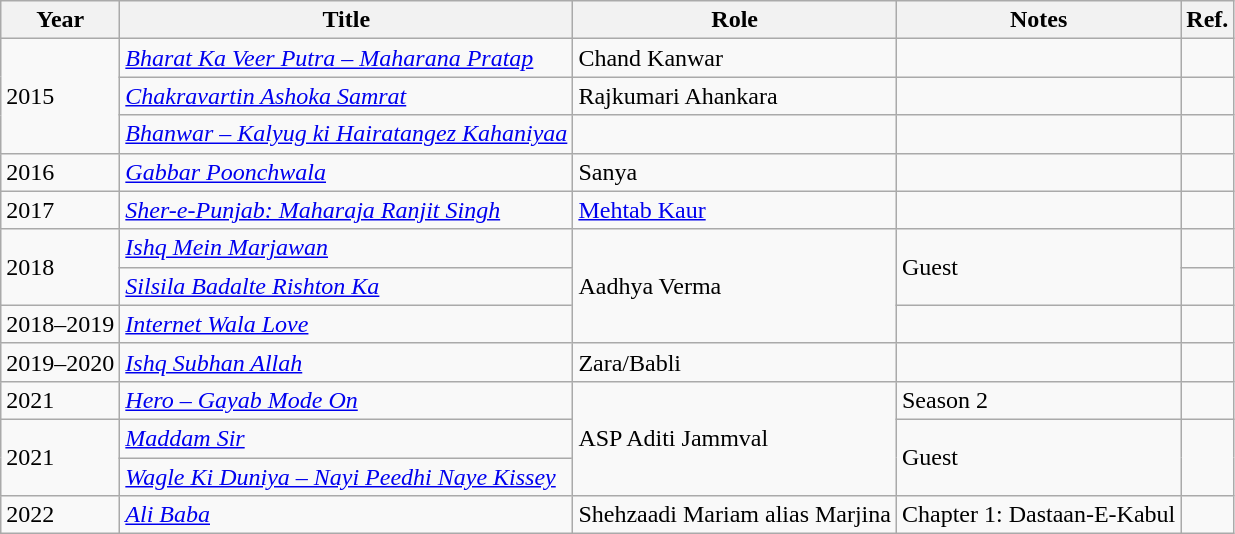<table class="wikitable sortable">
<tr>
<th scope="col">Year</th>
<th scope="col">Title</th>
<th scope="col">Role</th>
<th>Notes</th>
<th>Ref.</th>
</tr>
<tr>
<td rowspan="3">2015</td>
<td><em><a href='#'>Bharat Ka Veer Putra – Maharana Pratap</a></em></td>
<td>Chand Kanwar</td>
<td></td>
<td></td>
</tr>
<tr>
<td><em><a href='#'>Chakravartin Ashoka Samrat</a></em></td>
<td>Rajkumari Ahankara</td>
<td></td>
<td></td>
</tr>
<tr>
<td><em><a href='#'>Bhanwar – Kalyug ki Hairatangez Kahaniyaa</a></em></td>
<td></td>
<td></td>
<td></td>
</tr>
<tr>
<td>2016</td>
<td><em><a href='#'>Gabbar Poonchwala</a></em></td>
<td>Sanya</td>
<td></td>
<td></td>
</tr>
<tr>
<td>2017</td>
<td><em><a href='#'>Sher-e-Punjab: Maharaja Ranjit Singh</a></em></td>
<td><a href='#'>Mehtab Kaur</a></td>
<td></td>
<td></td>
</tr>
<tr>
<td rowspan="2">2018</td>
<td><em><a href='#'>Ishq Mein Marjawan</a></em></td>
<td rowspan="3">Aadhya Verma</td>
<td rowspan="2">Guest</td>
<td></td>
</tr>
<tr>
<td><em><a href='#'>Silsila Badalte Rishton Ka</a></em></td>
<td></td>
</tr>
<tr>
<td>2018–2019</td>
<td><em><a href='#'>Internet Wala Love</a></em></td>
<td></td>
<td></td>
</tr>
<tr>
<td>2019–2020</td>
<td><em><a href='#'>Ishq Subhan Allah</a></em></td>
<td>Zara/Babli</td>
<td></td>
<td></td>
</tr>
<tr>
<td>2021</td>
<td><em><a href='#'>Hero – Gayab Mode On</a></em></td>
<td rowspan="3">ASP Aditi Jammval</td>
<td>Season 2</td>
<td></td>
</tr>
<tr>
<td rowspan="2">2021</td>
<td><em><a href='#'>Maddam Sir</a></em></td>
<td rowspan="2">Guest</td>
<td rowspan="2"></td>
</tr>
<tr>
<td><em><a href='#'>Wagle Ki Duniya – Nayi Peedhi Naye Kissey</a></em></td>
</tr>
<tr>
<td>2022</td>
<td><em><a href='#'>Ali Baba</a></em></td>
<td>Shehzaadi Mariam alias Marjina</td>
<td>Chapter 1: Dastaan-E-Kabul</td>
<td></td>
</tr>
</table>
